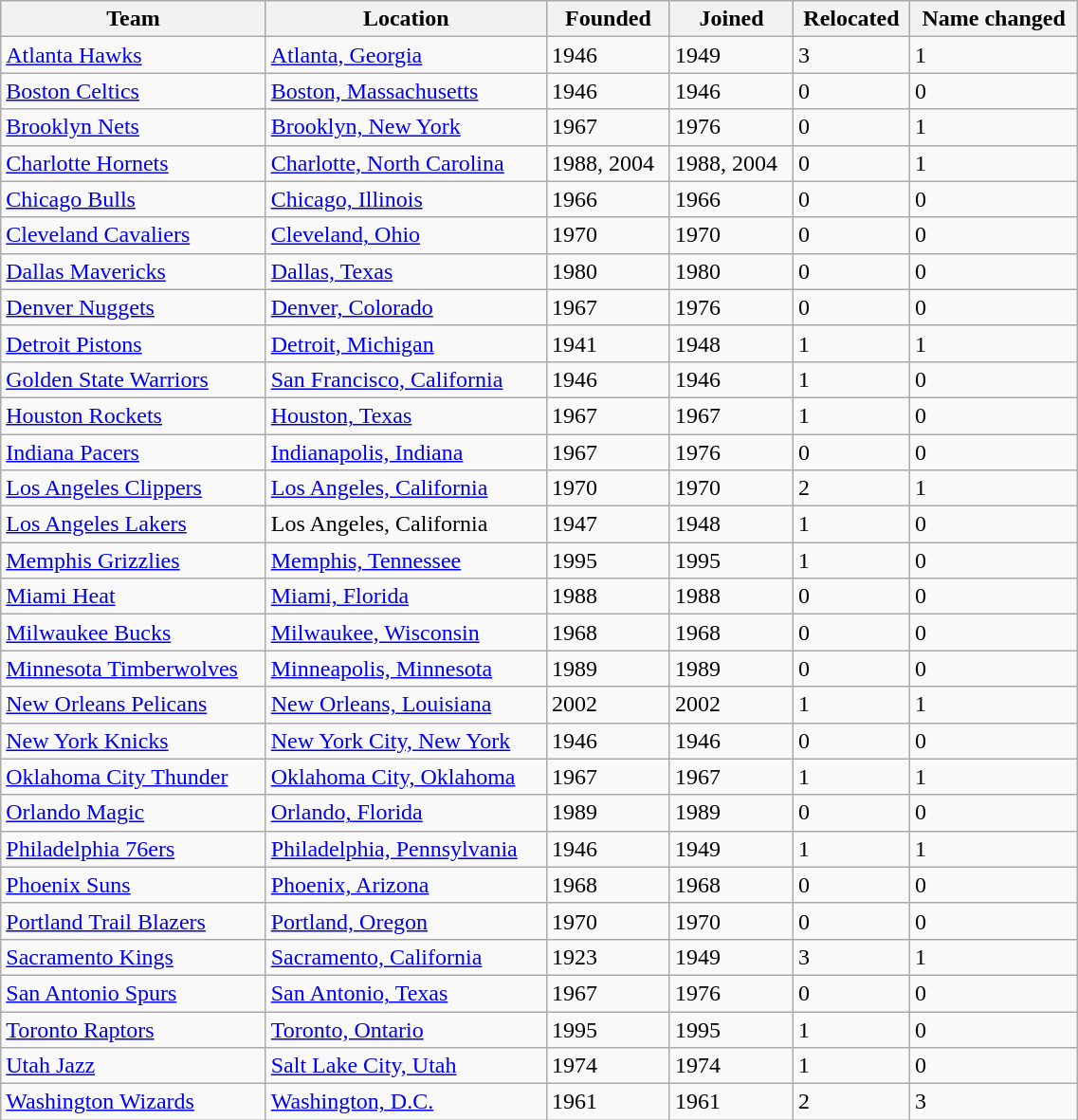<table class="wikitable sortable" style="width:60%;">
<tr>
<th>Team</th>
<th>Location</th>
<th>Founded</th>
<th>Joined</th>
<th>Relocated</th>
<th>Name changed</th>
</tr>
<tr>
<td><a href='#'>Atlanta Hawks</a></td>
<td><a href='#'>Atlanta, Georgia</a></td>
<td>1946</td>
<td>1949</td>
<td>3</td>
<td>1</td>
</tr>
<tr>
<td><a href='#'>Boston Celtics</a></td>
<td><a href='#'>Boston, Massachusetts</a></td>
<td>1946</td>
<td>1946</td>
<td>0</td>
<td>0</td>
</tr>
<tr>
<td><a href='#'>Brooklyn Nets</a></td>
<td><a href='#'>Brooklyn, New York</a></td>
<td>1967</td>
<td>1976</td>
<td>0</td>
<td>1</td>
</tr>
<tr>
<td><a href='#'>Charlotte Hornets</a></td>
<td><a href='#'>Charlotte, North Carolina</a></td>
<td>1988, 2004</td>
<td>1988, 2004</td>
<td>0</td>
<td>1</td>
</tr>
<tr>
<td><a href='#'>Chicago Bulls</a></td>
<td><a href='#'>Chicago, Illinois</a></td>
<td>1966</td>
<td>1966</td>
<td>0</td>
<td>0</td>
</tr>
<tr>
<td><a href='#'>Cleveland Cavaliers</a></td>
<td><a href='#'>Cleveland, Ohio</a></td>
<td>1970</td>
<td>1970</td>
<td>0</td>
<td>0</td>
</tr>
<tr>
<td><a href='#'>Dallas Mavericks</a></td>
<td><a href='#'>Dallas, Texas</a></td>
<td>1980</td>
<td>1980</td>
<td>0</td>
<td>0</td>
</tr>
<tr>
<td><a href='#'>Denver Nuggets</a></td>
<td><a href='#'>Denver, Colorado</a></td>
<td>1967</td>
<td>1976</td>
<td>0</td>
<td>0</td>
</tr>
<tr>
<td><a href='#'>Detroit Pistons</a></td>
<td><a href='#'>Detroit, Michigan</a></td>
<td>1941</td>
<td>1948</td>
<td>1</td>
<td>1</td>
</tr>
<tr>
<td><a href='#'>Golden State Warriors</a></td>
<td><a href='#'>San Francisco, California</a></td>
<td>1946</td>
<td>1946</td>
<td>1</td>
<td>0</td>
</tr>
<tr>
<td><a href='#'>Houston Rockets</a></td>
<td><a href='#'>Houston, Texas</a></td>
<td>1967</td>
<td>1967</td>
<td>1</td>
<td>0</td>
</tr>
<tr>
<td><a href='#'>Indiana Pacers</a></td>
<td><a href='#'>Indianapolis, Indiana</a></td>
<td>1967</td>
<td>1976</td>
<td>0</td>
<td>0</td>
</tr>
<tr>
<td><a href='#'>Los Angeles Clippers</a></td>
<td><a href='#'>Los Angeles, California</a></td>
<td>1970</td>
<td>1970</td>
<td>2</td>
<td>1</td>
</tr>
<tr>
<td><a href='#'>Los Angeles Lakers</a></td>
<td>Los Angeles, California</td>
<td>1947</td>
<td>1948</td>
<td>1</td>
<td>0</td>
</tr>
<tr>
<td><a href='#'>Memphis Grizzlies</a></td>
<td><a href='#'>Memphis, Tennessee</a></td>
<td>1995</td>
<td>1995</td>
<td>1</td>
<td>0</td>
</tr>
<tr>
<td><a href='#'>Miami Heat</a></td>
<td><a href='#'>Miami, Florida</a></td>
<td>1988</td>
<td>1988</td>
<td>0</td>
<td>0</td>
</tr>
<tr>
<td><a href='#'>Milwaukee Bucks</a></td>
<td><a href='#'>Milwaukee, Wisconsin</a></td>
<td>1968</td>
<td>1968</td>
<td>0</td>
<td>0</td>
</tr>
<tr>
<td><a href='#'>Minnesota Timberwolves</a></td>
<td><a href='#'>Minneapolis, Minnesota</a></td>
<td>1989</td>
<td>1989</td>
<td>0</td>
<td>0</td>
</tr>
<tr>
<td><a href='#'>New Orleans Pelicans</a></td>
<td><a href='#'>New Orleans, Louisiana</a></td>
<td>2002</td>
<td>2002</td>
<td>1</td>
<td>1</td>
</tr>
<tr>
<td><a href='#'>New York Knicks</a></td>
<td><a href='#'>New York City, New York</a></td>
<td>1946</td>
<td>1946</td>
<td>0</td>
<td>0</td>
</tr>
<tr>
<td><a href='#'>Oklahoma City Thunder</a></td>
<td><a href='#'>Oklahoma City, Oklahoma</a></td>
<td>1967</td>
<td>1967</td>
<td>1</td>
<td>1</td>
</tr>
<tr>
<td><a href='#'>Orlando Magic</a></td>
<td><a href='#'>Orlando, Florida</a></td>
<td>1989</td>
<td>1989</td>
<td>0</td>
<td>0</td>
</tr>
<tr>
<td><a href='#'>Philadelphia 76ers</a></td>
<td><a href='#'>Philadelphia, Pennsylvania</a></td>
<td>1946</td>
<td>1949</td>
<td>1</td>
<td>1</td>
</tr>
<tr>
<td><a href='#'>Phoenix Suns</a></td>
<td><a href='#'>Phoenix, Arizona</a></td>
<td>1968</td>
<td>1968</td>
<td>0</td>
<td>0</td>
</tr>
<tr>
<td><a href='#'>Portland Trail Blazers</a></td>
<td><a href='#'>Portland, Oregon</a></td>
<td>1970</td>
<td>1970</td>
<td>0</td>
<td>0</td>
</tr>
<tr>
<td><a href='#'>Sacramento Kings</a></td>
<td><a href='#'>Sacramento, California</a></td>
<td>1923</td>
<td>1949</td>
<td>3</td>
<td>1</td>
</tr>
<tr>
<td><a href='#'>San Antonio Spurs</a></td>
<td><a href='#'>San Antonio, Texas</a></td>
<td>1967</td>
<td>1976</td>
<td>0</td>
<td>0</td>
</tr>
<tr>
<td><a href='#'>Toronto Raptors</a></td>
<td><a href='#'>Toronto, Ontario</a></td>
<td>1995</td>
<td>1995</td>
<td>1</td>
<td>0</td>
</tr>
<tr>
<td><a href='#'>Utah Jazz</a></td>
<td><a href='#'>Salt Lake City, Utah</a></td>
<td>1974</td>
<td>1974</td>
<td>1</td>
<td>0</td>
</tr>
<tr>
<td><a href='#'>Washington Wizards</a></td>
<td><a href='#'>Washington, D.C.</a></td>
<td>1961</td>
<td>1961</td>
<td>2</td>
<td>3</td>
</tr>
</table>
